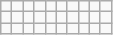<table class="wikitable">
<tr>
<td></td>
<td></td>
<td></td>
<td></td>
<td></td>
<td></td>
<td></td>
<td></td>
<td></td>
<td></td>
</tr>
<tr>
<td></td>
<td></td>
<td></td>
<td></td>
<td></td>
<td></td>
<td></td>
<td></td>
<td></td>
<td></td>
</tr>
<tr>
<td></td>
<td></td>
<td></td>
<td></td>
<td></td>
<td></td>
<td></td>
<td></td>
<td></td>
<td></td>
</tr>
</table>
